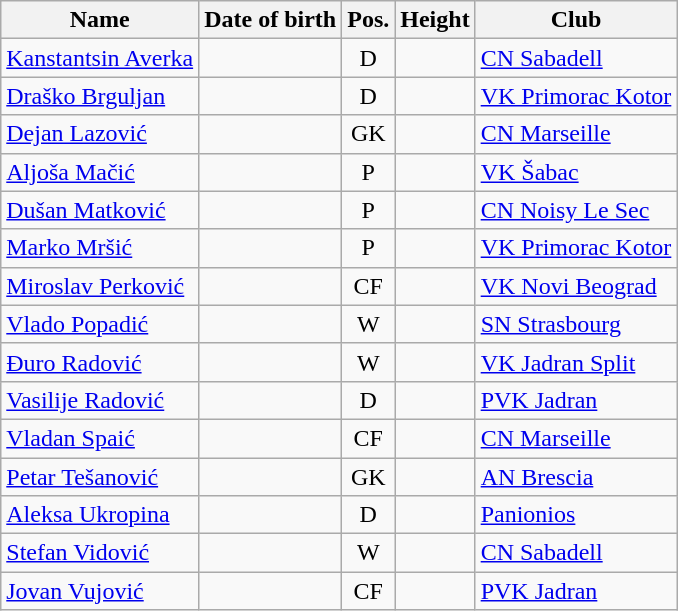<table class="wikitable sortable" text-align:center;">
<tr>
<th>Name</th>
<th>Date of birth</th>
<th>Pos.</th>
<th>Height</th>
<th>Club</th>
</tr>
<tr>
<td align=left><a href='#'>Kanstantsin Averka</a></td>
<td align=left></td>
<td align=center>D</td>
<td></td>
<td align=left> <a href='#'>CN Sabadell</a></td>
</tr>
<tr>
<td align=left><a href='#'>Draško Brguljan</a></td>
<td align=left></td>
<td align=center>D</td>
<td></td>
<td align=left> <a href='#'>VK Primorac Kotor</a></td>
</tr>
<tr>
<td align=left><a href='#'>Dejan Lazović</a></td>
<td align=left></td>
<td align=center>GK</td>
<td></td>
<td align=left> <a href='#'>CN Marseille</a></td>
</tr>
<tr>
<td align=left><a href='#'>Aljoša Mačić</a></td>
<td align=left></td>
<td align=center>P</td>
<td></td>
<td align=left> <a href='#'>VK Šabac</a></td>
</tr>
<tr>
<td align=left><a href='#'>Dušan Matković </a></td>
<td align=left></td>
<td align=center>P</td>
<td></td>
<td align=left> <a href='#'>CN Noisy Le Sec</a></td>
</tr>
<tr>
<td align=left><a href='#'>Marko Mršić</a></td>
<td align=left></td>
<td align=center>P</td>
<td></td>
<td align=left> <a href='#'>VK Primorac Kotor</a></td>
</tr>
<tr>
<td align=left><a href='#'>Miroslav Perković</a></td>
<td align=left></td>
<td align=center>CF</td>
<td></td>
<td align=left> <a href='#'>VK Novi Beograd</a></td>
</tr>
<tr>
<td align=left><a href='#'>Vlado Popadić</a></td>
<td align=left></td>
<td align=center>W</td>
<td></td>
<td align=left> <a href='#'>SN Strasbourg</a></td>
</tr>
<tr>
<td align=left><a href='#'>Đuro Radović</a></td>
<td align=left></td>
<td align=center>W</td>
<td></td>
<td align=left> <a href='#'>VK Jadran Split</a></td>
</tr>
<tr>
<td align=left><a href='#'>Vasilije Radović</a></td>
<td align=left></td>
<td align=center>D</td>
<td></td>
<td align=left> <a href='#'>PVK Jadran</a></td>
</tr>
<tr>
<td align=left><a href='#'>Vladan Spaić</a></td>
<td align=left></td>
<td align=center>CF</td>
<td></td>
<td align=left> <a href='#'>CN Marseille</a></td>
</tr>
<tr>
<td align=left><a href='#'>Petar Tešanović</a></td>
<td align=left></td>
<td align=center>GK</td>
<td></td>
<td align=left> <a href='#'>AN Brescia</a></td>
</tr>
<tr>
<td align=left><a href='#'>Aleksa Ukropina</a></td>
<td align=left></td>
<td align=center>D</td>
<td></td>
<td align=left> <a href='#'>Panionios</a></td>
</tr>
<tr>
<td align=left><a href='#'>Stefan Vidović</a></td>
<td align=left></td>
<td align=center>W</td>
<td></td>
<td align=left> <a href='#'>CN Sabadell</a></td>
</tr>
<tr>
<td align=left><a href='#'>Jovan Vujović</a></td>
<td align=left></td>
<td align=center>CF</td>
<td></td>
<td align=left> <a href='#'>PVK Jadran</a></td>
</tr>
</table>
